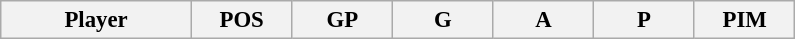<table class="wikitable sortable" style="text-align:left; font-size:95%">
<tr>
<th width="120px">Player</th>
<th width="60px">POS</th>
<th width="60px">GP</th>
<th width="60px">G</th>
<th width="60px">A</th>
<th width="60px">P</th>
<th width="60px">PIM<br></th>
</tr>
</table>
